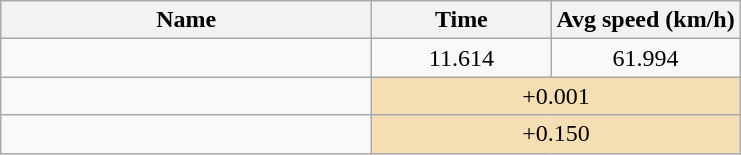<table class="wikitable" style="text-align:center;">
<tr>
<th style="width:15em">Name</th>
<th style="width:7em">Time</th>
<th>Avg speed (km/h)</th>
</tr>
<tr>
<td align=left></td>
<td>11.614</td>
<td>61.994</td>
</tr>
<tr>
<td align=left></td>
<td bgcolor=wheat colspan=2>+0.001</td>
</tr>
<tr>
<td align=left></td>
<td bgcolor=wheat colspan=2>+0.150</td>
</tr>
</table>
